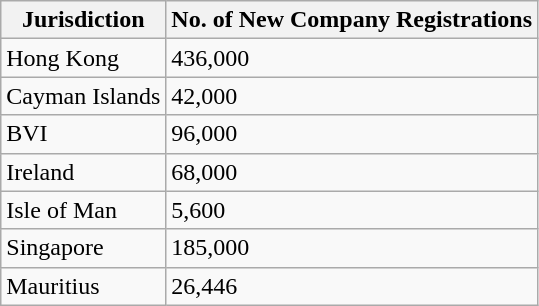<table class="wikitable sortable">
<tr>
<th>Jurisdiction</th>
<th>No. of New Company Registrations</th>
</tr>
<tr>
<td>Hong Kong</td>
<td>436,000</td>
</tr>
<tr>
<td>Cayman Islands</td>
<td>42,000</td>
</tr>
<tr>
<td>BVI</td>
<td>96,000</td>
</tr>
<tr>
<td>Ireland</td>
<td>68,000</td>
</tr>
<tr>
<td>Isle of Man</td>
<td>5,600</td>
</tr>
<tr>
<td>Singapore</td>
<td>185,000</td>
</tr>
<tr>
<td>Mauritius</td>
<td>26,446</td>
</tr>
</table>
